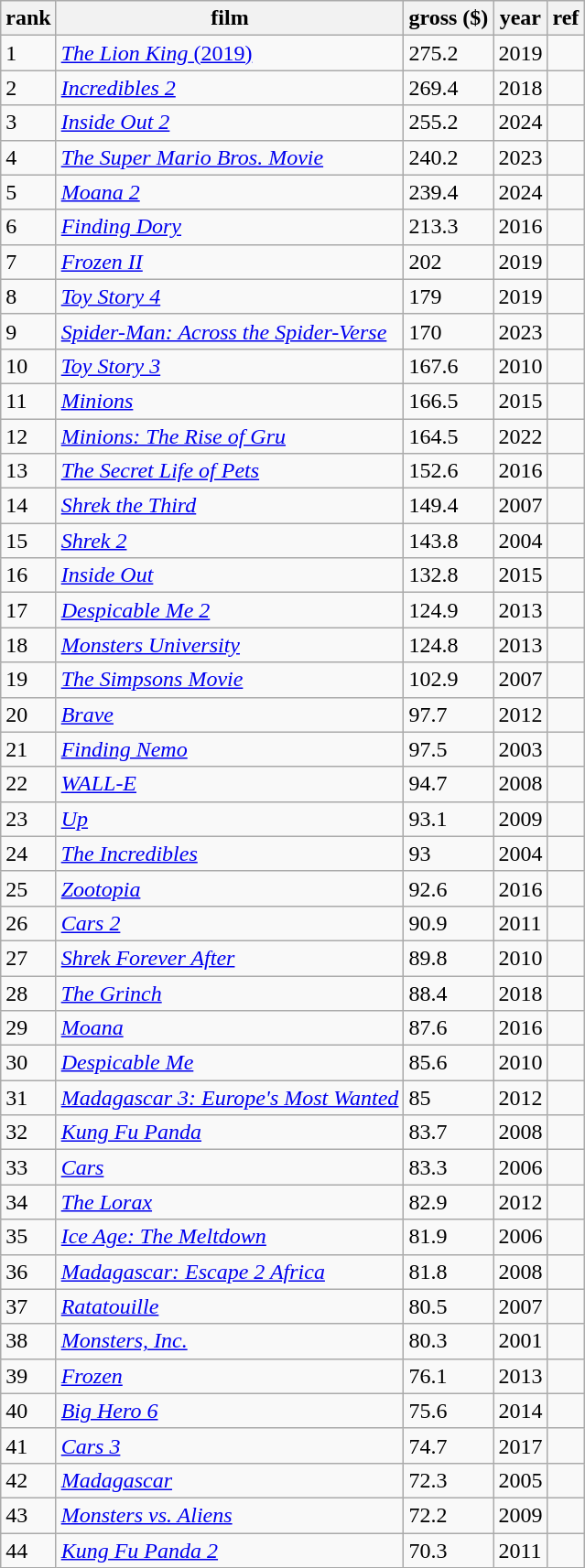<table class="wikitable sortable">
<tr>
<th>rank</th>
<th>film</th>
<th>gross ($)</th>
<th>year</th>
<th>ref</th>
</tr>
<tr>
<td>1</td>
<td><a href='#'><em>The Lion King</em> (2019)</a></td>
<td>275.2</td>
<td>2019</td>
<td></td>
</tr>
<tr>
<td>2</td>
<td><em><a href='#'>Incredibles 2</a></em></td>
<td>269.4</td>
<td>2018</td>
<td></td>
</tr>
<tr>
<td>3</td>
<td><em><a href='#'>Inside Out 2</a></em></td>
<td>255.2</td>
<td>2024</td>
<td></td>
</tr>
<tr>
<td>4</td>
<td><em><a href='#'>The Super Mario Bros. Movie</a></em></td>
<td>240.2</td>
<td>2023</td>
<td></td>
</tr>
<tr>
<td>5</td>
<td><em><a href='#'>Moana 2</a></em></td>
<td>239.4</td>
<td>2024</td>
<td></td>
</tr>
<tr>
<td>6</td>
<td><em><a href='#'>Finding Dory</a></em></td>
<td>213.3</td>
<td>2016</td>
<td></td>
</tr>
<tr>
<td>7</td>
<td><em><a href='#'>Frozen II</a></em></td>
<td>202</td>
<td>2019</td>
<td></td>
</tr>
<tr>
<td>8</td>
<td><em><a href='#'>Toy Story 4</a></em></td>
<td>179</td>
<td>2019</td>
<td></td>
</tr>
<tr>
<td>9</td>
<td><em><a href='#'>Spider-Man: Across the Spider-Verse</a></em></td>
<td>170</td>
<td>2023</td>
<td></td>
</tr>
<tr>
<td>10</td>
<td><em><a href='#'>Toy Story 3</a></em></td>
<td>167.6</td>
<td>2010</td>
<td></td>
</tr>
<tr>
<td>11</td>
<td><em><a href='#'>Minions</a></em></td>
<td>166.5</td>
<td>2015</td>
<td></td>
</tr>
<tr>
<td>12</td>
<td><em><a href='#'>Minions: The Rise of Gru</a></em></td>
<td>164.5</td>
<td>2022</td>
<td></td>
</tr>
<tr>
<td>13</td>
<td><em><a href='#'>The Secret Life of Pets</a></em></td>
<td>152.6</td>
<td>2016</td>
<td></td>
</tr>
<tr>
<td>14</td>
<td><em><a href='#'>Shrek the Third</a></em></td>
<td>149.4</td>
<td>2007</td>
<td></td>
</tr>
<tr>
<td>15</td>
<td><em><a href='#'>Shrek 2</a></em></td>
<td>143.8</td>
<td>2004</td>
<td></td>
</tr>
<tr>
<td>16</td>
<td><em><a href='#'>Inside Out</a></em></td>
<td>132.8</td>
<td>2015</td>
<td></td>
</tr>
<tr>
<td>17</td>
<td><em><a href='#'>Despicable Me 2</a></em></td>
<td>124.9</td>
<td>2013</td>
<td></td>
</tr>
<tr>
<td>18</td>
<td><em><a href='#'>Monsters University</a></em></td>
<td>124.8</td>
<td>2013</td>
<td></td>
</tr>
<tr>
<td>19</td>
<td><em><a href='#'>The Simpsons Movie</a></em></td>
<td>102.9</td>
<td>2007</td>
<td></td>
</tr>
<tr>
<td>20</td>
<td><em><a href='#'>Brave</a></em></td>
<td>97.7</td>
<td>2012</td>
<td></td>
</tr>
<tr>
<td>21</td>
<td><em><a href='#'>Finding Nemo</a></em></td>
<td>97.5</td>
<td>2003</td>
<td></td>
</tr>
<tr>
<td>22</td>
<td><em><a href='#'>WALL-E</a></em></td>
<td>94.7</td>
<td>2008</td>
<td></td>
</tr>
<tr>
<td>23</td>
<td><em><a href='#'>Up</a></em></td>
<td>93.1</td>
<td>2009</td>
<td></td>
</tr>
<tr>
<td>24</td>
<td><em><a href='#'>The Incredibles</a></em></td>
<td>93</td>
<td>2004</td>
<td></td>
</tr>
<tr>
<td>25</td>
<td><em><a href='#'>Zootopia</a></em></td>
<td>92.6</td>
<td>2016</td>
<td></td>
</tr>
<tr>
<td>26</td>
<td><em><a href='#'>Cars 2</a></em></td>
<td>90.9</td>
<td>2011</td>
<td></td>
</tr>
<tr>
<td>27</td>
<td><em><a href='#'>Shrek Forever After</a></em></td>
<td>89.8</td>
<td>2010</td>
<td></td>
</tr>
<tr>
<td>28</td>
<td><em><a href='#'>The Grinch</a></em></td>
<td>88.4</td>
<td>2018</td>
<td></td>
</tr>
<tr>
<td>29</td>
<td><em><a href='#'>Moana</a></em></td>
<td>87.6</td>
<td>2016</td>
<td></td>
</tr>
<tr>
<td>30</td>
<td><em><a href='#'>Despicable Me</a></em></td>
<td>85.6</td>
<td>2010</td>
<td></td>
</tr>
<tr>
<td>31</td>
<td><em><a href='#'>Madagascar 3: Europe's Most Wanted</a></em></td>
<td>85</td>
<td>2012</td>
<td></td>
</tr>
<tr>
<td>32</td>
<td><em><a href='#'>Kung Fu Panda</a></em></td>
<td>83.7</td>
<td>2008</td>
<td></td>
</tr>
<tr>
<td>33</td>
<td><em><a href='#'>Cars</a></em></td>
<td>83.3</td>
<td>2006</td>
<td></td>
</tr>
<tr>
<td>34</td>
<td><em><a href='#'>The Lorax</a></em></td>
<td>82.9</td>
<td>2012</td>
<td></td>
</tr>
<tr>
<td>35</td>
<td><em><a href='#'>Ice Age: The Meltdown</a></em></td>
<td>81.9</td>
<td>2006</td>
<td></td>
</tr>
<tr>
<td>36</td>
<td><em><a href='#'>Madagascar: Escape 2 Africa</a></em></td>
<td>81.8</td>
<td>2008</td>
<td></td>
</tr>
<tr>
<td>37</td>
<td><em><a href='#'>Ratatouille</a></em></td>
<td>80.5</td>
<td>2007</td>
<td></td>
</tr>
<tr>
<td>38</td>
<td><em><a href='#'>Monsters, Inc.</a></em></td>
<td>80.3</td>
<td>2001</td>
<td></td>
</tr>
<tr>
<td>39</td>
<td><em><a href='#'>Frozen</a></em></td>
<td>76.1</td>
<td>2013</td>
<td></td>
</tr>
<tr>
<td>40</td>
<td><em><a href='#'>Big Hero 6</a></em></td>
<td>75.6</td>
<td>2014</td>
<td></td>
</tr>
<tr>
<td>41</td>
<td><em><a href='#'>Cars 3</a></em></td>
<td>74.7</td>
<td>2017</td>
<td></td>
</tr>
<tr>
<td>42</td>
<td><em><a href='#'>Madagascar</a></em></td>
<td>72.3</td>
<td>2005</td>
<td></td>
</tr>
<tr>
<td>43</td>
<td><em><a href='#'>Monsters vs. Aliens</a></em></td>
<td>72.2</td>
<td>2009</td>
<td></td>
</tr>
<tr>
<td>44</td>
<td><em><a href='#'>Kung Fu Panda 2</a></em></td>
<td>70.3</td>
<td>2011</td>
<td></td>
</tr>
</table>
